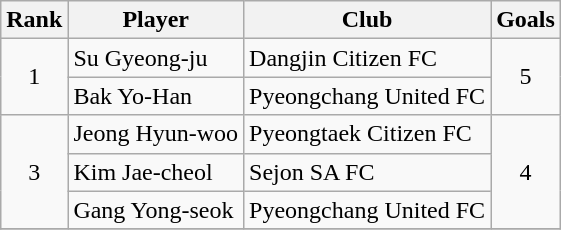<table class="wikitable" style="text-align:center">
<tr>
<th>Rank</th>
<th>Player</th>
<th>Club</th>
<th>Goals</th>
</tr>
<tr>
<td rowspan="2">1</td>
<td align="left"> Su Gyeong-ju</td>
<td align="left">Dangjin Citizen FC</td>
<td rowspan="2">5</td>
</tr>
<tr>
<td align="left"> Bak Yo-Han</td>
<td align="left">Pyeongchang United FC</td>
</tr>
<tr>
<td rowspan="3">3</td>
<td align="left"> Jeong Hyun-woo</td>
<td align="left">Pyeongtaek Citizen FC</td>
<td rowspan="3">4</td>
</tr>
<tr>
<td align="left"> Kim Jae-cheol</td>
<td align="left">Sejon SA FC</td>
</tr>
<tr>
<td align="left"> Gang Yong-seok</td>
<td align="left">Pyeongchang United FC</td>
</tr>
<tr>
</tr>
</table>
